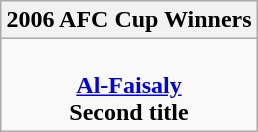<table class=wikitable style="text-align:center; margin:auto">
<tr>
<th>2006 AFC Cup Winners</th>
</tr>
<tr>
<td> <br> <strong><a href='#'>Al-Faisaly</a></strong> <br> <strong>Second title</strong></td>
</tr>
</table>
